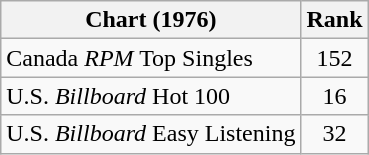<table class="wikitable sortable">
<tr>
<th align="left">Chart (1976)</th>
<th style="text-align:center;">Rank</th>
</tr>
<tr>
<td>Canada <em>RPM</em> Top Singles</td>
<td style="text-align:center;">152</td>
</tr>
<tr>
<td>U.S. <em>Billboard</em> Hot 100</td>
<td style="text-align:center;">16</td>
</tr>
<tr>
<td>U.S. <em>Billboard</em> Easy Listening</td>
<td style="text-align:center;">32</td>
</tr>
</table>
